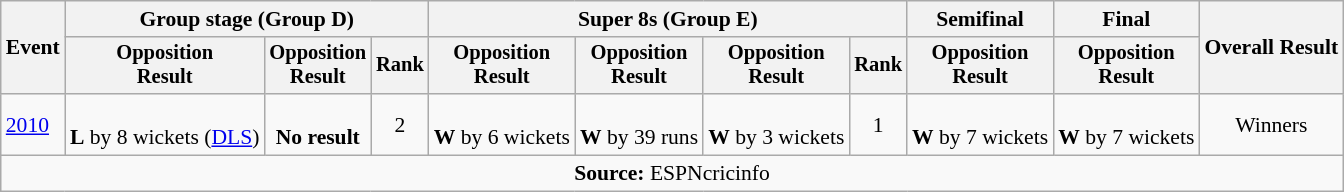<table class=wikitable style=font-size:90%;text-align:center>
<tr>
<th rowspan=2>Event</th>
<th colspan=3>Group stage (Group D)</th>
<th colspan=4>Super 8s (Group E)</th>
<th>Semifinal</th>
<th>Final</th>
<th rowspan=2>Overall Result</th>
</tr>
<tr style=font-size:95%>
<th>Opposition<br>Result</th>
<th>Opposition<br>Result</th>
<th>Rank</th>
<th>Opposition<br>Result</th>
<th>Opposition<br>Result</th>
<th>Opposition<br>Result</th>
<th>Rank</th>
<th>Opposition<br>Result</th>
<th>Opposition<br>Result</th>
</tr>
<tr>
<td align=left><a href='#'>2010</a></td>
<td><br><strong>L</strong> by 8 wickets (<a href='#'>DLS</a>)</td>
<td><br><strong>No result</strong></td>
<td>2</td>
<td><br><strong>W</strong> by 6 wickets</td>
<td><br><strong>W</strong> by 39 runs</td>
<td><br><strong>W</strong> by 3 wickets</td>
<td>1</td>
<td><br><strong>W</strong> by 7 wickets</td>
<td><br><strong>W</strong> by 7 wickets</td>
<td>Winners</td>
</tr>
<tr>
<td colspan="11"><strong>Source:</strong> ESPNcricinfo</td>
</tr>
</table>
